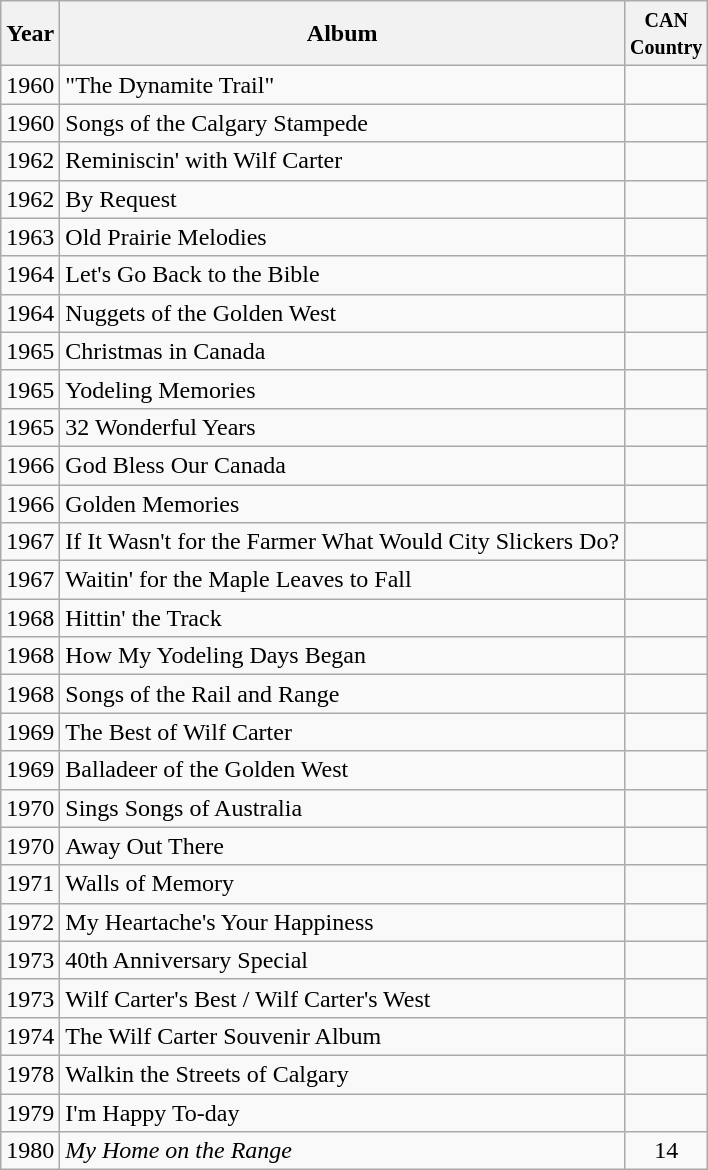<table class="wikitable">
<tr>
<th>Year</th>
<th>Album</th>
<th width="45"><small>CAN Country</small></th>
</tr>
<tr>
<td>1960</td>
<td>"The Dynamite Trail"</td>
<td align="center"></td>
</tr>
<tr>
<td>1960</td>
<td>Songs of the Calgary Stampede</td>
<td align="center"></td>
</tr>
<tr>
<td>1962</td>
<td>Reminiscin' with Wilf Carter</td>
<td align="center"></td>
</tr>
<tr>
<td>1962</td>
<td>By Request</td>
<td align="center"></td>
</tr>
<tr>
<td>1963</td>
<td>Old Prairie Melodies</td>
<td align="center"></td>
</tr>
<tr>
<td>1964</td>
<td>Let's  Go Back to the Bible</td>
<td align="center"></td>
</tr>
<tr>
<td>1964</td>
<td>Nuggets of the Golden West</td>
<td align="center"></td>
</tr>
<tr>
<td>1965</td>
<td>Christmas in Canada</td>
<td align="center"></td>
</tr>
<tr>
<td>1965</td>
<td>Yodeling Memories</td>
<td align="center"></td>
</tr>
<tr>
<td>1965</td>
<td>32 Wonderful Years</td>
<td align="center"></td>
</tr>
<tr>
<td>1966</td>
<td>God Bless Our Canada</td>
<td align="center"></td>
</tr>
<tr>
<td>1966</td>
<td>Golden Memories</td>
<td align="center"></td>
</tr>
<tr>
<td>1967</td>
<td>If It Wasn't for the Farmer What Would City Slickers Do?</td>
<td align="center"></td>
</tr>
<tr>
<td>1967</td>
<td>Waitin' for the Maple Leaves to Fall</td>
<td align="center"></td>
</tr>
<tr>
<td>1968</td>
<td>Hittin' the Track</td>
<td align="center"></td>
</tr>
<tr>
<td>1968</td>
<td>How My Yodeling Days Began</td>
<td align="center"></td>
</tr>
<tr>
<td>1968</td>
<td>Songs of the Rail and Range</td>
<td align="center"></td>
</tr>
<tr>
<td>1969</td>
<td>The Best of Wilf Carter</td>
<td align="center"></td>
</tr>
<tr>
<td>1969</td>
<td>Balladeer of the Golden West</td>
<td align="center"></td>
</tr>
<tr>
<td>1970</td>
<td>Sings Songs of Australia</td>
<td align="center"></td>
</tr>
<tr>
<td>1970</td>
<td>Away Out There</td>
<td align="center"></td>
</tr>
<tr>
<td>1971</td>
<td>Walls of Memory</td>
<td align="center"></td>
</tr>
<tr>
<td>1972</td>
<td>My Heartache's Your Happiness</td>
<td align="center"></td>
</tr>
<tr>
<td>1973</td>
<td>40th Anniversary Special</td>
<td align="center"></td>
</tr>
<tr>
<td>1973</td>
<td>Wilf Carter's Best / Wilf Carter's West</td>
<td align="center"></td>
</tr>
<tr>
<td>1974</td>
<td>The Wilf Carter Souvenir Album</td>
<td align="center"></td>
</tr>
<tr>
<td>1978</td>
<td>Walkin the Streets of Calgary</td>
<td align="center"></td>
</tr>
<tr>
<td>1979</td>
<td>I'm Happy To-day</td>
<td align="center"></td>
</tr>
<tr>
<td>1980</td>
<td><em>My Home on the Range</em></td>
<td align="center">14</td>
</tr>
</table>
